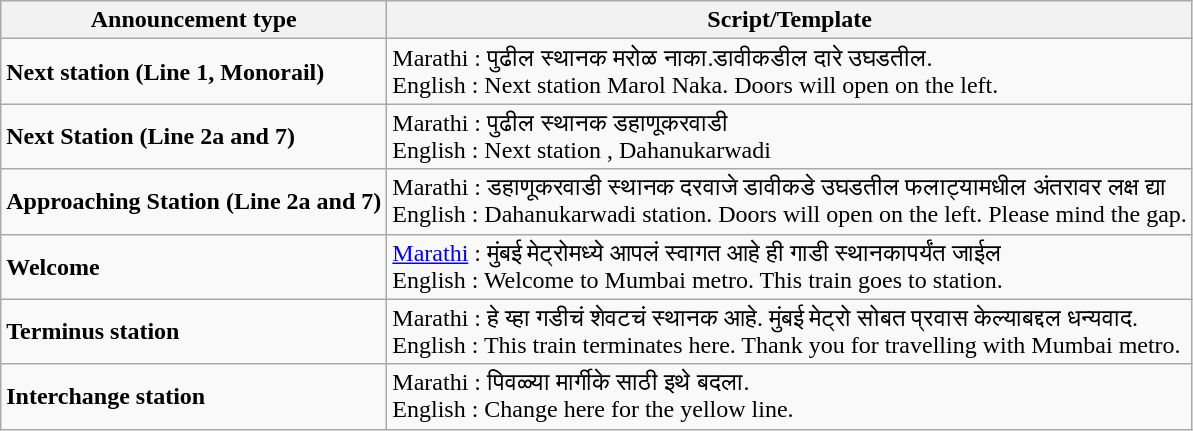<table class="wikitable">
<tr>
<th>Announcement type</th>
<th>Script/Template</th>
</tr>
<tr>
<td><strong>Next station (Line 1, Monorail)</strong></td>
<td>Marathi : पुढील स्थानक मरोळ नाका.डावीकडील दारे उघडतील.<br>English : Next station Marol Naka. Doors will open on the left.</td>
</tr>
<tr>
<td><strong>Next Station (Line 2a and 7)</strong></td>
<td>Marathi : पुढील स्थानक डहाणूकरवाडी<br>English : Next station , Dahanukarwadi</td>
</tr>
<tr>
<td><strong>Approaching Station (Line 2a and 7)</strong></td>
<td>Marathi : डहाणूकरवाडी स्थानक दरवाजे डावीकडे उघडतील फलाट्यामधील अंतरावर लक्ष द्या<br>English : Dahanukarwadi station. Doors will open on the left. Please mind the gap.</td>
</tr>
<tr>
<td><strong>Welcome</strong></td>
<td><a href='#'>Marathi</a> : मुंबई मेट्रोमध्ये आपलं स्वागत आहे ही गाडी <station> स्थानकापर्यंत जाईल<br>English : Welcome to Mumbai metro. This train goes to <station name> station.</td>
</tr>
<tr>
<td><strong>Terminus station</strong></td>
<td>Marathi : हे य्हा गडीचं शेवटचं स्थानक आहे. मुंबई मेट्रो सोबत प्रवास केल्याबद्दल धन्यवाद.<br>English : This train terminates here. Thank you for travelling with Mumbai metro.</td>
</tr>
<tr>
<td><strong>Interchange station</strong></td>
<td>Marathi : पिवळ्या मार्गीके साठी इथे बदला.<br>English : Change here for the yellow line.</td>
</tr>
</table>
